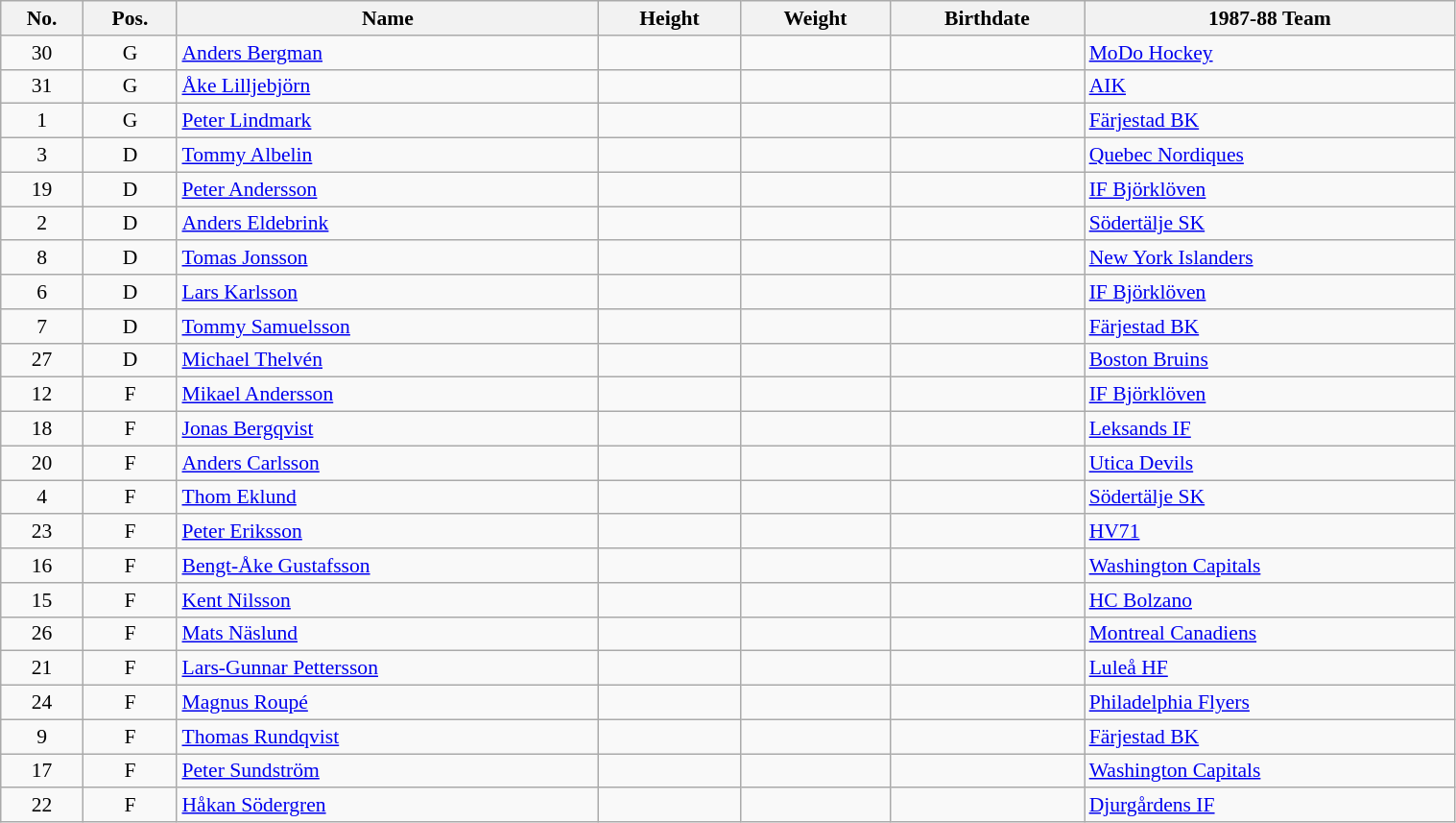<table class="wikitable sortable" width="80%" style="font-size: 90%; text-align: center;">
<tr>
<th>No.</th>
<th>Pos.</th>
<th>Name</th>
<th>Height</th>
<th>Weight</th>
<th>Birthdate</th>
<th>1987-88 Team</th>
</tr>
<tr>
<td>30</td>
<td>G</td>
<td style="text-align:left;"><a href='#'>Anders Bergman</a></td>
<td></td>
<td></td>
<td style="text-align:right;"></td>
<td style="text-align:left;"> <a href='#'>MoDo Hockey</a></td>
</tr>
<tr>
<td>31</td>
<td>G</td>
<td style="text-align:left;"><a href='#'>Åke Lilljebjörn</a></td>
<td></td>
<td></td>
<td style="text-align:right;"></td>
<td style="text-align:left;"> <a href='#'>AIK</a></td>
</tr>
<tr>
<td>1</td>
<td>G</td>
<td style="text-align:left;"><a href='#'>Peter Lindmark</a></td>
<td></td>
<td></td>
<td style="text-align:right;"></td>
<td style="text-align:left;"> <a href='#'>Färjestad BK</a></td>
</tr>
<tr>
<td>3</td>
<td>D</td>
<td style="text-align:left;"><a href='#'>Tommy Albelin</a></td>
<td></td>
<td></td>
<td style="text-align:right;"></td>
<td style="text-align:left;"> <a href='#'>Quebec Nordiques</a></td>
</tr>
<tr>
<td>19</td>
<td>D</td>
<td style="text-align:left;"><a href='#'>Peter Andersson</a></td>
<td></td>
<td></td>
<td style="text-align:right;"></td>
<td style="text-align:left;"> <a href='#'>IF Björklöven</a></td>
</tr>
<tr>
<td>2</td>
<td>D</td>
<td style="text-align:left;"><a href='#'>Anders Eldebrink</a></td>
<td></td>
<td></td>
<td style="text-align:right;"></td>
<td style="text-align:left;"> <a href='#'>Södertälje SK</a></td>
</tr>
<tr>
<td>8</td>
<td>D</td>
<td style="text-align:left;"><a href='#'>Tomas Jonsson</a></td>
<td></td>
<td></td>
<td style="text-align:right;"></td>
<td style="text-align:left;"> <a href='#'>New York Islanders</a></td>
</tr>
<tr>
<td>6</td>
<td>D</td>
<td style="text-align:left;"><a href='#'>Lars Karlsson</a></td>
<td></td>
<td></td>
<td style="text-align:right;"></td>
<td style="text-align:left;"> <a href='#'>IF Björklöven</a></td>
</tr>
<tr>
<td>7</td>
<td>D</td>
<td style="text-align:left;"><a href='#'>Tommy Samuelsson</a></td>
<td></td>
<td></td>
<td style="text-align:right;"></td>
<td style="text-align:left;"> <a href='#'>Färjestad BK</a></td>
</tr>
<tr>
<td>27</td>
<td>D</td>
<td style="text-align:left;"><a href='#'>Michael Thelvén</a></td>
<td></td>
<td></td>
<td style="text-align:right;"></td>
<td style="text-align:left;"> <a href='#'>Boston Bruins</a></td>
</tr>
<tr>
<td>12</td>
<td>F</td>
<td style="text-align:left;"><a href='#'>Mikael Andersson</a></td>
<td></td>
<td></td>
<td style="text-align:right;"></td>
<td style="text-align:left;"> <a href='#'>IF Björklöven</a></td>
</tr>
<tr>
<td>18</td>
<td>F</td>
<td style="text-align:left;"><a href='#'>Jonas Bergqvist</a></td>
<td></td>
<td></td>
<td style="text-align:right;"></td>
<td style="text-align:left;"> <a href='#'>Leksands IF</a></td>
</tr>
<tr>
<td>20</td>
<td>F</td>
<td style="text-align:left;"><a href='#'>Anders Carlsson</a></td>
<td></td>
<td></td>
<td style="text-align:right;"></td>
<td style="text-align:left;"> <a href='#'>Utica Devils</a></td>
</tr>
<tr>
<td>4</td>
<td>F</td>
<td style="text-align:left;"><a href='#'>Thom Eklund</a></td>
<td></td>
<td></td>
<td style="text-align:right;"></td>
<td style="text-align:left;"> <a href='#'>Södertälje SK</a></td>
</tr>
<tr>
<td>23</td>
<td>F</td>
<td style="text-align:left;"><a href='#'>Peter Eriksson</a></td>
<td></td>
<td></td>
<td style="text-align:right;"></td>
<td style="text-align:left;"> <a href='#'>HV71</a></td>
</tr>
<tr>
<td>16</td>
<td>F</td>
<td style="text-align:left;"><a href='#'>Bengt-Åke Gustafsson</a></td>
<td></td>
<td></td>
<td style="text-align:right;"></td>
<td style="text-align:left;"> <a href='#'>Washington Capitals</a></td>
</tr>
<tr>
<td>15</td>
<td>F</td>
<td style="text-align:left;"><a href='#'>Kent Nilsson</a></td>
<td></td>
<td></td>
<td style="text-align:right;"></td>
<td style="text-align:left;"> <a href='#'>HC Bolzano</a></td>
</tr>
<tr>
<td>26</td>
<td>F</td>
<td style="text-align:left;"><a href='#'>Mats Näslund</a></td>
<td></td>
<td></td>
<td style="text-align:right;"></td>
<td style="text-align:left;"> <a href='#'>Montreal Canadiens</a></td>
</tr>
<tr>
<td>21</td>
<td>F</td>
<td style="text-align:left;"><a href='#'>Lars-Gunnar Pettersson</a></td>
<td></td>
<td></td>
<td style="text-align:right;"></td>
<td style="text-align:left;"> <a href='#'>Luleå HF</a></td>
</tr>
<tr>
<td>24</td>
<td>F</td>
<td style="text-align:left;"><a href='#'>Magnus Roupé</a></td>
<td></td>
<td></td>
<td style="text-align:right;"></td>
<td style="text-align:left;"> <a href='#'>Philadelphia Flyers</a></td>
</tr>
<tr>
<td>9</td>
<td>F</td>
<td style="text-align:left;"><a href='#'>Thomas Rundqvist</a></td>
<td></td>
<td></td>
<td style="text-align:right;"></td>
<td style="text-align:left;"> <a href='#'>Färjestad BK</a></td>
</tr>
<tr>
<td>17</td>
<td>F</td>
<td style="text-align:left;"><a href='#'>Peter Sundström</a></td>
<td></td>
<td></td>
<td style="text-align:right;"></td>
<td style="text-align:left;"> <a href='#'>Washington Capitals</a></td>
</tr>
<tr>
<td>22</td>
<td>F</td>
<td style="text-align:left;"><a href='#'>Håkan Södergren</a></td>
<td></td>
<td></td>
<td style="text-align:right;"></td>
<td style="text-align:left;"> <a href='#'>Djurgårdens IF</a></td>
</tr>
</table>
